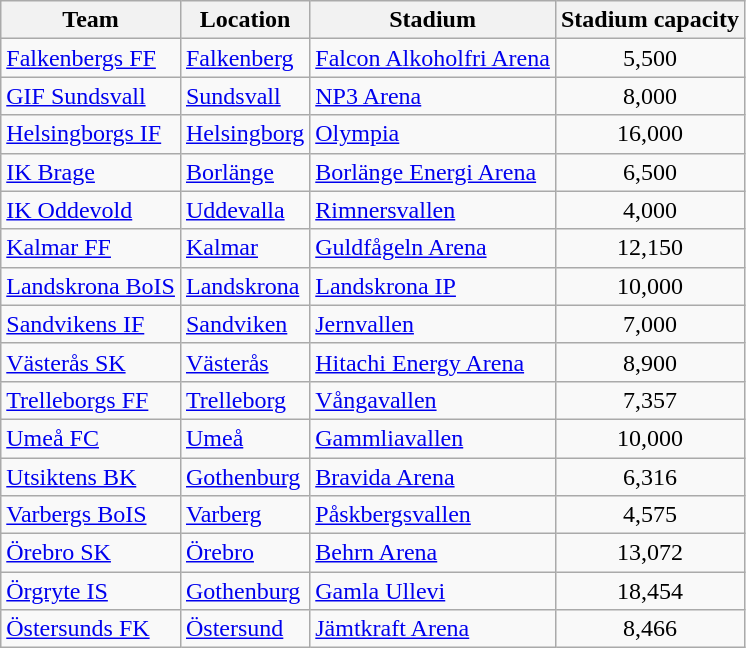<table class="sortable wikitable" style="text-align: left;">
<tr>
<th>Team</th>
<th>Location</th>
<th>Stadium</th>
<th>Stadium capacity</th>
</tr>
<tr>
<td><a href='#'>Falkenbergs FF</a></td>
<td><a href='#'>Falkenberg</a></td>
<td><a href='#'>Falcon Alkoholfri Arena</a></td>
<td align="center">5,500</td>
</tr>
<tr>
<td><a href='#'>GIF Sundsvall</a></td>
<td><a href='#'>Sundsvall</a></td>
<td><a href='#'>NP3 Arena</a></td>
<td align="center">8,000</td>
</tr>
<tr>
<td><a href='#'>Helsingborgs IF</a></td>
<td><a href='#'>Helsingborg</a></td>
<td><a href='#'>Olympia</a></td>
<td align="center">16,000</td>
</tr>
<tr>
<td><a href='#'>IK Brage</a></td>
<td><a href='#'>Borlänge</a></td>
<td><a href='#'>Borlänge Energi Arena</a></td>
<td align="center">6,500</td>
</tr>
<tr>
<td><a href='#'>IK Oddevold</a></td>
<td><a href='#'>Uddevalla</a></td>
<td><a href='#'>Rimnersvallen</a></td>
<td align="center">4,000</td>
</tr>
<tr>
<td><a href='#'>Kalmar FF</a></td>
<td><a href='#'>Kalmar</a></td>
<td><a href='#'>Guldfågeln Arena</a></td>
<td align="center">12,150</td>
</tr>
<tr>
<td><a href='#'>Landskrona BoIS</a></td>
<td><a href='#'>Landskrona</a></td>
<td><a href='#'>Landskrona IP</a></td>
<td align="center">10,000</td>
</tr>
<tr>
<td><a href='#'>Sandvikens IF</a></td>
<td><a href='#'>Sandviken</a></td>
<td><a href='#'>Jernvallen</a></td>
<td align="center">7,000</td>
</tr>
<tr>
<td><a href='#'>Västerås SK</a></td>
<td><a href='#'>Västerås</a></td>
<td><a href='#'>Hitachi Energy Arena</a></td>
<td align="center">8,900</td>
</tr>
<tr>
<td><a href='#'>Trelleborgs FF</a></td>
<td><a href='#'>Trelleborg</a></td>
<td><a href='#'>Vångavallen</a></td>
<td align="center">7,357</td>
</tr>
<tr>
<td><a href='#'>Umeå FC</a></td>
<td><a href='#'>Umeå</a></td>
<td><a href='#'>Gammliavallen</a></td>
<td align="center">10,000</td>
</tr>
<tr>
<td><a href='#'>Utsiktens BK</a></td>
<td><a href='#'>Gothenburg</a></td>
<td><a href='#'>Bravida Arena</a></td>
<td align="center">6,316</td>
</tr>
<tr>
<td><a href='#'>Varbergs BoIS</a></td>
<td><a href='#'>Varberg</a></td>
<td><a href='#'>Påskbergsvallen</a></td>
<td align="center">4,575</td>
</tr>
<tr>
<td><a href='#'>Örebro SK</a></td>
<td><a href='#'>Örebro</a></td>
<td><a href='#'>Behrn Arena</a></td>
<td align="center">13,072</td>
</tr>
<tr>
<td><a href='#'>Örgryte IS</a></td>
<td><a href='#'>Gothenburg</a></td>
<td><a href='#'>Gamla Ullevi</a></td>
<td align="center">18,454</td>
</tr>
<tr>
<td><a href='#'>Östersunds FK</a></td>
<td><a href='#'>Östersund</a></td>
<td><a href='#'>Jämtkraft Arena</a></td>
<td align="center">8,466</td>
</tr>
</table>
